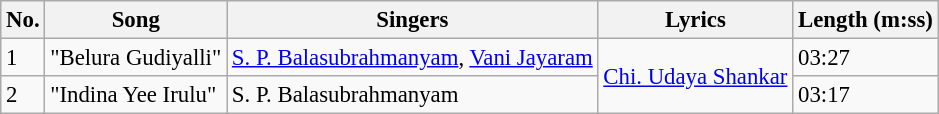<table class="wikitable" style="font-size:95%;">
<tr>
<th>No.</th>
<th>Song</th>
<th>Singers</th>
<th>Lyrics</th>
<th>Length (m:ss)</th>
</tr>
<tr>
<td>1</td>
<td>"Belura Gudiyalli"</td>
<td><a href='#'>S. P. Balasubrahmanyam</a>, <a href='#'>Vani Jayaram</a></td>
<td rowspan=2><a href='#'>Chi. Udaya Shankar</a></td>
<td>03:27</td>
</tr>
<tr>
<td>2</td>
<td>"Indina Yee Irulu"</td>
<td>S. P. Balasubrahmanyam</td>
<td>03:17</td>
</tr>
</table>
